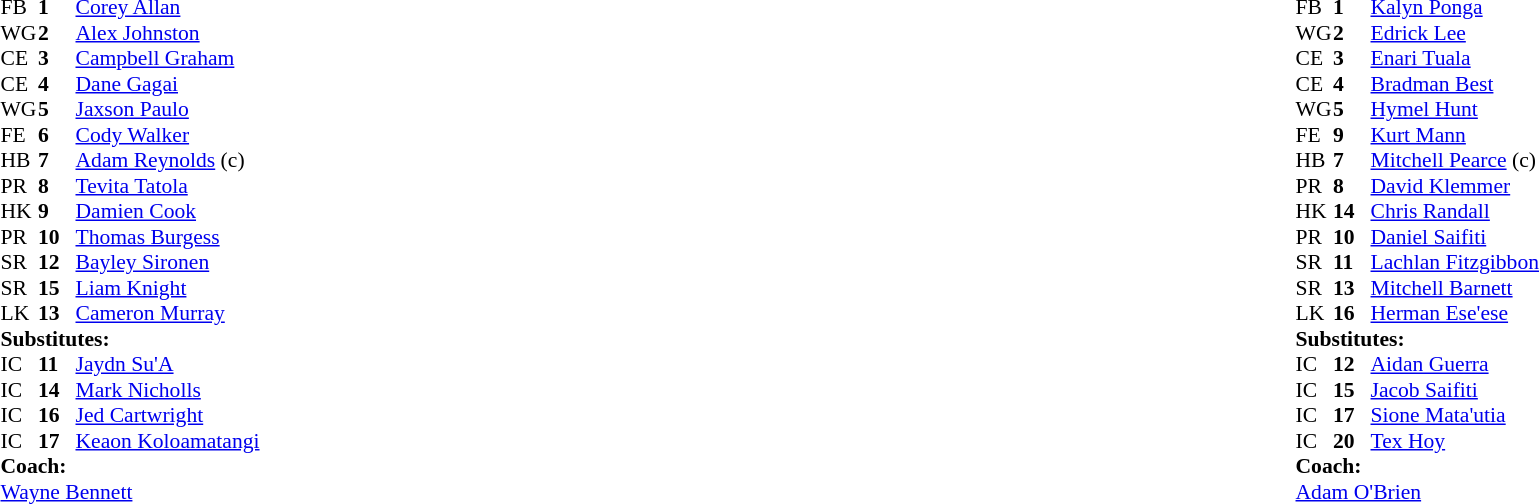<table class="mw-collapsible mw-collapsed" width="100%">
<tr>
<td valign="top" width="50%"><br><table cellspacing="0" cellpadding="0" style="font-size: 90%">
<tr>
<th width="25"></th>
<th width="25"></th>
</tr>
<tr>
<td>FB</td>
<td><strong>1</strong></td>
<td><a href='#'>Corey Allan</a></td>
</tr>
<tr>
<td>WG</td>
<td><strong>2</strong></td>
<td><a href='#'>Alex Johnston</a></td>
</tr>
<tr>
<td>CE</td>
<td><strong>3</strong></td>
<td><a href='#'>Campbell Graham</a></td>
</tr>
<tr>
<td>CE</td>
<td><strong>4</strong></td>
<td><a href='#'>Dane Gagai</a></td>
</tr>
<tr>
<td>WG</td>
<td><strong>5</strong></td>
<td><a href='#'>Jaxson Paulo</a></td>
</tr>
<tr>
<td>FE</td>
<td><strong>6</strong></td>
<td><a href='#'>Cody Walker</a></td>
</tr>
<tr>
<td>HB</td>
<td><strong>7</strong></td>
<td><a href='#'>Adam Reynolds</a> (c)</td>
</tr>
<tr>
<td>PR</td>
<td><strong>8</strong></td>
<td><a href='#'>Tevita Tatola</a></td>
</tr>
<tr>
<td>HK</td>
<td><strong>9</strong></td>
<td><a href='#'>Damien Cook</a></td>
</tr>
<tr>
<td>PR</td>
<td><strong>10</strong></td>
<td><a href='#'>Thomas Burgess</a></td>
</tr>
<tr>
<td>SR</td>
<td><strong>12</strong></td>
<td><a href='#'>Bayley Sironen</a></td>
</tr>
<tr>
<td>SR</td>
<td><strong>15</strong></td>
<td><a href='#'>Liam Knight</a></td>
</tr>
<tr>
<td>LK</td>
<td><strong>13</strong></td>
<td><a href='#'>Cameron Murray</a></td>
</tr>
<tr>
<td colspan="3"><strong>Substitutes:</strong></td>
</tr>
<tr>
<td>IC</td>
<td><strong>11</strong></td>
<td><a href='#'>Jaydn Su'A</a></td>
</tr>
<tr>
<td>IC</td>
<td><strong>14</strong></td>
<td><a href='#'>Mark Nicholls</a></td>
</tr>
<tr>
<td>IC</td>
<td><strong>16</strong></td>
<td><a href='#'>Jed Cartwright</a></td>
</tr>
<tr>
<td>IC</td>
<td><strong>17</strong></td>
<td><a href='#'>Keaon Koloamatangi</a></td>
</tr>
<tr>
<td colspan="3"><strong>Coach:</strong></td>
</tr>
<tr>
<td colspan="4"><a href='#'>Wayne Bennett</a></td>
</tr>
</table>
</td>
<td valign="top" width="50%"><br><table cellspacing="0" cellpadding="0" align="center" style="font-size: 90%">
<tr>
<th width="25"></th>
<th width="25"></th>
</tr>
<tr>
<td>FB</td>
<td><strong>1</strong></td>
<td><a href='#'>Kalyn Ponga</a></td>
</tr>
<tr>
<td>WG</td>
<td><strong>2</strong></td>
<td><a href='#'>Edrick Lee</a></td>
</tr>
<tr>
<td>CE</td>
<td><strong>3</strong></td>
<td><a href='#'>Enari Tuala</a></td>
</tr>
<tr>
<td>CE</td>
<td><strong>4</strong></td>
<td><a href='#'>Bradman Best</a></td>
</tr>
<tr>
<td>WG</td>
<td><strong>5</strong></td>
<td><a href='#'>Hymel Hunt</a></td>
</tr>
<tr>
<td>FE</td>
<td><strong>9</strong></td>
<td><a href='#'>Kurt Mann</a></td>
</tr>
<tr>
<td>HB</td>
<td><strong>7</strong></td>
<td><a href='#'>Mitchell Pearce</a> (c)</td>
</tr>
<tr>
<td>PR</td>
<td><strong>8</strong></td>
<td><a href='#'>David Klemmer</a></td>
</tr>
<tr>
<td>HK</td>
<td><strong>14</strong></td>
<td><a href='#'>Chris Randall</a></td>
</tr>
<tr>
<td>PR</td>
<td><strong>10</strong></td>
<td><a href='#'>Daniel Saifiti</a></td>
</tr>
<tr>
<td>SR</td>
<td><strong>11</strong></td>
<td><a href='#'>Lachlan Fitzgibbon</a></td>
</tr>
<tr>
<td>SR</td>
<td><strong>13</strong></td>
<td><a href='#'>Mitchell Barnett</a></td>
</tr>
<tr>
<td>LK</td>
<td><strong>16</strong></td>
<td><a href='#'>Herman Ese'ese</a></td>
</tr>
<tr>
<td colspan="3"><strong>Substitutes:</strong></td>
</tr>
<tr>
<td>IC</td>
<td><strong>12</strong></td>
<td><a href='#'>Aidan Guerra</a></td>
</tr>
<tr>
<td>IC</td>
<td><strong>15</strong></td>
<td><a href='#'>Jacob Saifiti</a></td>
</tr>
<tr>
<td>IC</td>
<td><strong>17</strong></td>
<td><a href='#'>Sione Mata'utia</a></td>
</tr>
<tr>
<td>IC</td>
<td><strong>20</strong></td>
<td><a href='#'>Tex Hoy</a></td>
</tr>
<tr>
<td colspan="3"><strong>Coach:</strong></td>
</tr>
<tr>
<td colspan="4"><a href='#'>Adam O'Brien</a></td>
</tr>
</table>
</td>
</tr>
</table>
